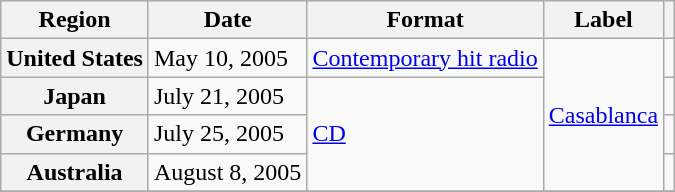<table class="wikitable plainrowheaders">
<tr>
<th scope="col">Region</th>
<th scope="col">Date</th>
<th scope="col">Format</th>
<th scope="col">Label</th>
<th scope="col"></th>
</tr>
<tr>
<th scope="row">United States</th>
<td>May 10, 2005</td>
<td><a href='#'>Contemporary hit radio</a></td>
<td rowspan="4"><a href='#'>Casablanca</a></td>
<td></td>
</tr>
<tr>
<th scope="row">Japan</th>
<td>July 21, 2005</td>
<td rowspan="3"><a href='#'>CD</a></td>
<td></td>
</tr>
<tr>
<th scope="row">Germany</th>
<td>July 25, 2005</td>
<td></td>
</tr>
<tr>
<th scope="row">Australia</th>
<td>August 8, 2005</td>
<td></td>
</tr>
<tr>
</tr>
</table>
